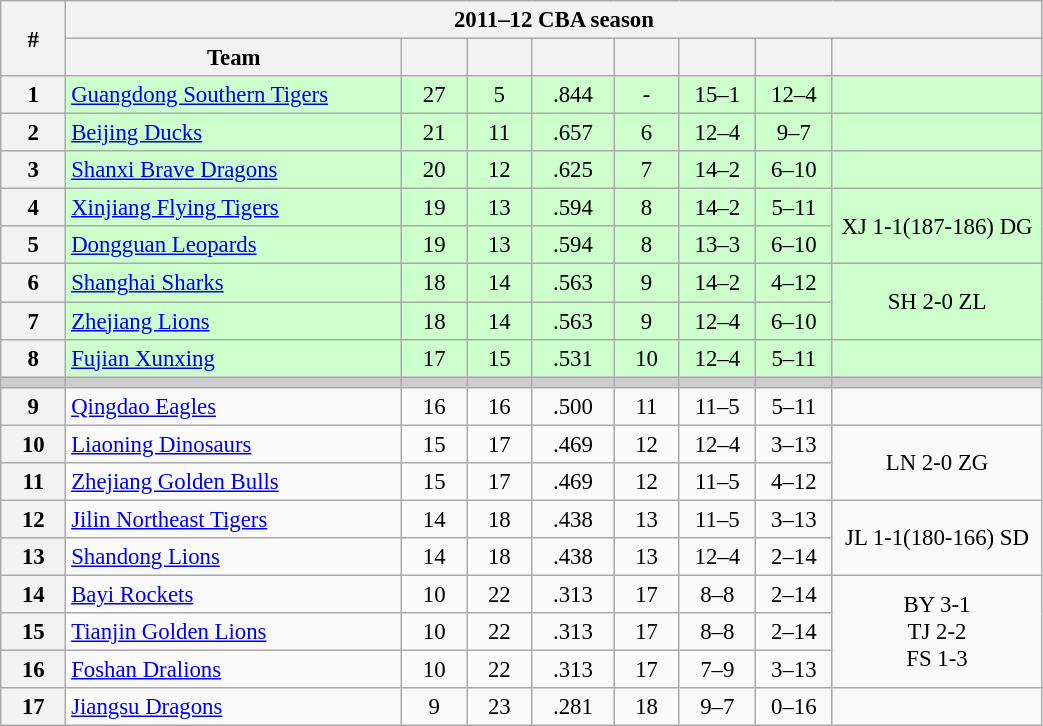<table class="wikitable" width="55%" style="font-size:95%;">
<tr>
<th width="3%" rowspan=2>#</th>
<th colspan="8" style="text-align:center;">2011–12 CBA season</th>
</tr>
<tr style="text-align:center;">
<th width="16%">Team</th>
<th width="3%"></th>
<th width="3%"></th>
<th width="3%"></th>
<th width="3%"></th>
<th width="3%"></th>
<th width="3%"></th>
<th width="10%"></th>
</tr>
<tr style="text-align:center;background: #ccffcc;">
<th>1</th>
<td style="text-align:left;"><a href='#'>Guangdong Southern Tigers</a></td>
<td>27</td>
<td>5</td>
<td>.844</td>
<td>-</td>
<td>15–1</td>
<td>12–4</td>
<td></td>
</tr>
<tr style="text-align:center;background: #ccffcc;">
<th>2</th>
<td style="text-align:left;"><a href='#'>Beijing Ducks</a></td>
<td>21</td>
<td>11</td>
<td>.657</td>
<td>6</td>
<td>12–4</td>
<td>9–7</td>
<td></td>
</tr>
<tr style="text-align:center;background: #ccffcc;">
<th>3</th>
<td style="text-align:left;"><a href='#'>Shanxi Brave Dragons</a></td>
<td>20</td>
<td>12</td>
<td>.625</td>
<td>7</td>
<td>14–2</td>
<td>6–10</td>
<td></td>
</tr>
<tr style="text-align:center;background: #ccffcc;">
<th>4</th>
<td style="text-align:left;"><a href='#'>Xinjiang Flying Tigers</a></td>
<td>19</td>
<td>13</td>
<td>.594</td>
<td>8</td>
<td>14–2</td>
<td>5–11</td>
<td rowspan=2>XJ 1-1(187-186) DG</td>
</tr>
<tr style="text-align:center;background: #ccffcc;">
<th>5</th>
<td style="text-align:left;"><a href='#'>Dongguan Leopards</a></td>
<td>19</td>
<td>13</td>
<td>.594</td>
<td>8</td>
<td>13–3</td>
<td>6–10</td>
</tr>
<tr style="text-align:center;background: #ccffcc;">
<th>6</th>
<td style="text-align:left;"><a href='#'>Shanghai Sharks</a></td>
<td>18</td>
<td>14</td>
<td>.563</td>
<td>9</td>
<td>14–2</td>
<td>4–12</td>
<td rowspan=2>SH 2-0 ZL</td>
</tr>
<tr style="text-align:center;background: #ccffcc;">
<th>7</th>
<td style="text-align:left;"><a href='#'>Zhejiang Lions</a></td>
<td>18</td>
<td>14</td>
<td>.563</td>
<td>9</td>
<td>12–4</td>
<td>6–10</td>
</tr>
<tr style="text-align:center;background: #ccffcc;">
<th>8</th>
<td style="text-align:left;"><a href='#'>Fujian Xunxing</a></td>
<td>17</td>
<td>15</td>
<td>.531</td>
<td>10</td>
<td>12–4</td>
<td>5–11</td>
<td></td>
</tr>
<tr style="background-color:#cccccc;">
<td></td>
<td></td>
<td></td>
<td></td>
<td></td>
<td></td>
<td></td>
<td></td>
<td></td>
</tr>
<tr style="text-align:center;">
<th>9</th>
<td style="text-align:left;"><a href='#'>Qingdao Eagles</a></td>
<td>16</td>
<td>16</td>
<td>.500</td>
<td>11</td>
<td>11–5</td>
<td>5–11</td>
<td></td>
</tr>
<tr style="text-align:center;">
<th>10</th>
<td style="text-align:left;"><a href='#'>Liaoning Dinosaurs</a></td>
<td>15</td>
<td>17</td>
<td>.469</td>
<td>12</td>
<td>12–4</td>
<td>3–13</td>
<td rowspan=2>LN 2-0 ZG</td>
</tr>
<tr style="text-align:center;">
<th>11</th>
<td style="text-align:left;"><a href='#'>Zhejiang Golden Bulls</a></td>
<td>15</td>
<td>17</td>
<td>.469</td>
<td>12</td>
<td>11–5</td>
<td>4–12</td>
</tr>
<tr style="text-align:center;">
<th>12</th>
<td style="text-align:left;"><a href='#'>Jilin Northeast Tigers</a></td>
<td>14</td>
<td>18</td>
<td>.438</td>
<td>13</td>
<td>11–5</td>
<td>3–13</td>
<td rowspan=2>JL 1-1(180-166) SD</td>
</tr>
<tr style="text-align:center;">
<th>13</th>
<td style="text-align:left;"><a href='#'>Shandong Lions</a></td>
<td>14</td>
<td>18</td>
<td>.438</td>
<td>13</td>
<td>12–4</td>
<td>2–14</td>
</tr>
<tr style="text-align:center;">
<th>14</th>
<td style="text-align:left;"><a href='#'>Bayi Rockets</a></td>
<td>10</td>
<td>22</td>
<td>.313</td>
<td>17</td>
<td>8–8</td>
<td>2–14</td>
<td rowspan=3>BY 3-1<br>TJ 2-2<br>FS 1-3</td>
</tr>
<tr style="text-align:center;">
<th>15</th>
<td style="text-align:left;"><a href='#'>Tianjin Golden Lions</a></td>
<td>10</td>
<td>22</td>
<td>.313</td>
<td>17</td>
<td>8–8</td>
<td>2–14</td>
</tr>
<tr style="text-align:center;">
<th>16</th>
<td style="text-align:left;"><a href='#'>Foshan Dralions</a></td>
<td>10</td>
<td>22</td>
<td>.313</td>
<td>17</td>
<td>7–9</td>
<td>3–13</td>
</tr>
<tr style="text-align:center;">
<th>17</th>
<td style="text-align:left;"><a href='#'>Jiangsu Dragons</a></td>
<td>9</td>
<td>23</td>
<td>.281</td>
<td>18</td>
<td>9–7</td>
<td>0–16</td>
<td></td>
</tr>
</table>
